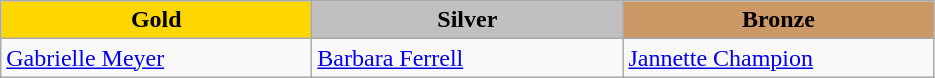<table class="wikitable" style="text-align:left">
<tr align="center">
<td width=200 bgcolor=gold><strong>Gold</strong></td>
<td width=200 bgcolor=silver><strong>Silver</strong></td>
<td width=200 bgcolor=CC9966><strong>Bronze</strong></td>
</tr>
<tr>
<td><a href='#'>Gabrielle Meyer</a><br><em></em></td>
<td><a href='#'>Barbara Ferrell</a><br><em></em></td>
<td><a href='#'>Jannette Champion</a><br><em></em></td>
</tr>
</table>
